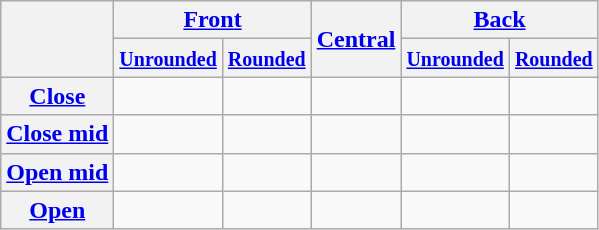<table class="wikitable" style="text-align: center;">
<tr>
<th rowspan="2"></th>
<th colspan="2"><a href='#'>Front</a></th>
<th rowspan="2"><a href='#'>Central</a></th>
<th colspan="2"><a href='#'>Back</a></th>
</tr>
<tr>
<th><small><a href='#'>Unrounded</a></small></th>
<th><small><a href='#'>Rounded</a></small></th>
<th><small><a href='#'>Unrounded</a></small></th>
<th><small><a href='#'>Rounded</a></small></th>
</tr>
<tr>
<th><a href='#'>Close</a></th>
<td> </td>
<td> </td>
<td></td>
<td></td>
<td> </td>
</tr>
<tr>
<th><a href='#'>Close mid</a></th>
<td> </td>
<td> </td>
<td></td>
<td> </td>
<td> </td>
</tr>
<tr>
<th><a href='#'>Open mid</a></th>
<td></td>
<td> </td>
<td></td>
<td></td>
<td> </td>
</tr>
<tr>
<th><a href='#'>Open</a></th>
<td> </td>
<td></td>
<td> </td>
<td></td>
<td></td>
</tr>
</table>
